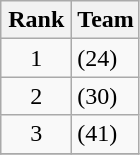<table class="wikitable" style="text-align:center">
<tr>
<th width=40>Rank</th>
<th>Team</th>
</tr>
<tr>
<td>1</td>
<td style="text-align:left"> (24)</td>
</tr>
<tr>
<td>2</td>
<td style="text-align:left"> (30)</td>
</tr>
<tr>
<td>3</td>
<td style="text-align:left"> (41)</td>
</tr>
<tr>
</tr>
</table>
